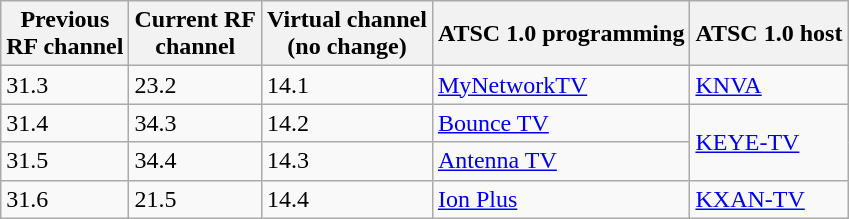<table class="wikitable">
<tr>
<th>Previous<br>RF channel</th>
<th>Current RF<br>channel</th>
<th>Virtual channel<br>(no change)</th>
<th>ATSC 1.0 programming</th>
<th>ATSC 1.0 host</th>
</tr>
<tr>
<td>31.3</td>
<td>23.2</td>
<td>14.1</td>
<td><a href='#'>MyNetworkTV</a></td>
<td><a href='#'>KNVA</a></td>
</tr>
<tr>
<td>31.4</td>
<td>34.3</td>
<td>14.2</td>
<td><a href='#'>Bounce TV</a></td>
<td rowspan="2"><a href='#'>KEYE-TV</a></td>
</tr>
<tr>
<td>31.5</td>
<td>34.4</td>
<td>14.3</td>
<td><a href='#'>Antenna TV</a></td>
</tr>
<tr>
<td>31.6</td>
<td>21.5</td>
<td>14.4</td>
<td><a href='#'>Ion Plus</a></td>
<td><a href='#'>KXAN-TV</a></td>
</tr>
</table>
